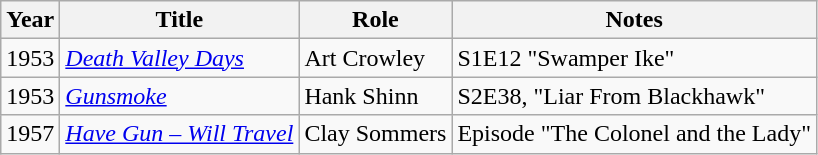<table class="wikitable plainrowheaders sortable">
<tr>
<th scope="col">Year</th>
<th scope="col">Title</th>
<th scope="col">Role</th>
<th scope="col" class="unsortable">Notes</th>
</tr>
<tr>
<td>1953</td>
<td><em><a href='#'>Death Valley Days</a></em></td>
<td>Art Crowley</td>
<td>S1E12 "Swamper Ike"</td>
</tr>
<tr>
<td>1953</td>
<td><em><a href='#'>Gunsmoke</a></em></td>
<td>Hank Shinn</td>
<td>S2E38, "Liar From Blackhawk"</td>
</tr>
<tr>
<td>1957</td>
<td><em><a href='#'>Have Gun – Will Travel</a></em></td>
<td>Clay Sommers</td>
<td>Episode "The Colonel and the Lady"</td>
</tr>
</table>
